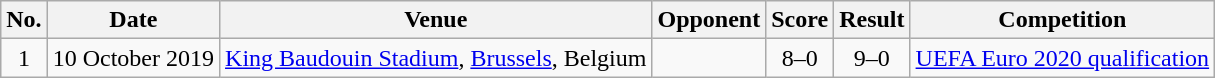<table class="wikitable sortable">
<tr>
<th scope="col">No.</th>
<th scope="col">Date</th>
<th scope="col">Venue</th>
<th scope="col">Opponent</th>
<th scope="col">Score</th>
<th scope="col">Result</th>
<th scope="col">Competition</th>
</tr>
<tr>
<td align="center">1</td>
<td>10 October 2019</td>
<td><a href='#'>King Baudouin Stadium</a>, <a href='#'>Brussels</a>, Belgium</td>
<td></td>
<td align="center">8–0</td>
<td align="center">9–0</td>
<td><a href='#'>UEFA Euro 2020 qualification</a></td>
</tr>
</table>
